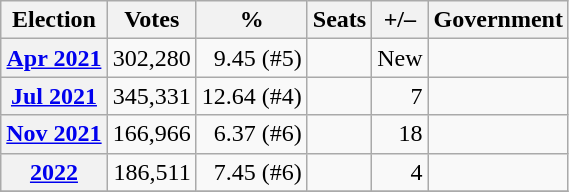<table class="wikitable" style="text-align:right">
<tr>
<th>Election</th>
<th>Votes</th>
<th>%</th>
<th>Seats</th>
<th>+/–</th>
<th>Government</th>
</tr>
<tr>
<th><a href='#'>Apr 2021</a></th>
<td>302,280</td>
<td>9.45 (#5)</td>
<td></td>
<td>New</td>
<td></td>
</tr>
<tr>
<th><a href='#'>Jul 2021</a></th>
<td>345,331</td>
<td>12.64 (#4)</td>
<td></td>
<td> 7</td>
<td></td>
</tr>
<tr>
<th><a href='#'>Nov 2021</a></th>
<td>166,966</td>
<td>6.37 (#6)</td>
<td></td>
<td> 18</td>
<td></td>
</tr>
<tr>
<th><a href='#'>2022</a></th>
<td>186,511</td>
<td>7.45 (#6)</td>
<td></td>
<td> 4</td>
<td></td>
</tr>
<tr>
</tr>
</table>
